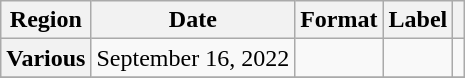<table class="wikitable plainrowheaders">
<tr>
<th scope="col">Region</th>
<th scope="col">Date</th>
<th scope="col">Format</th>
<th scope="col">Label</th>
<th scope="col"></th>
</tr>
<tr>
<th scope="row">Various</th>
<td>September 16, 2022</td>
<td></td>
<td></td>
<td style="text-align:center"></td>
</tr>
<tr>
</tr>
</table>
